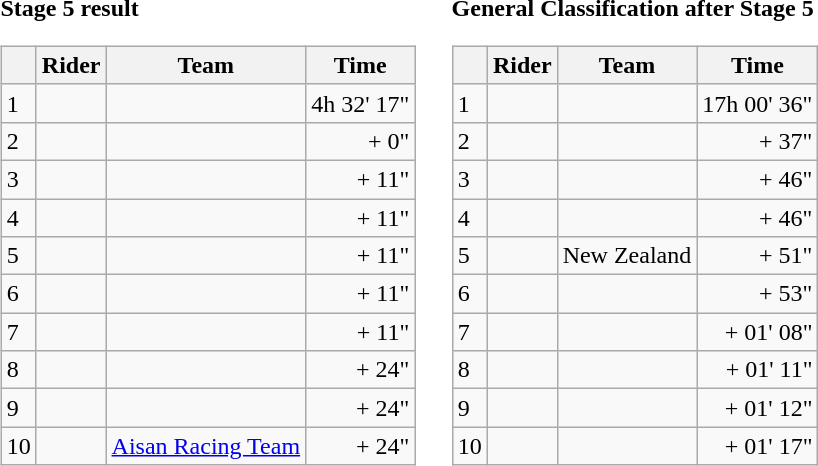<table>
<tr>
<td><strong>Stage 5 result</strong><br><table class="wikitable">
<tr>
<th></th>
<th>Rider</th>
<th>Team</th>
<th>Time</th>
</tr>
<tr>
<td>1</td>
<td></td>
<td></td>
<td align="right">4h 32' 17"</td>
</tr>
<tr>
<td>2</td>
<td> </td>
<td></td>
<td align="right">+ 0"</td>
</tr>
<tr>
<td>3</td>
<td> </td>
<td></td>
<td align="right">+ 11"</td>
</tr>
<tr>
<td>4</td>
<td></td>
<td></td>
<td align="right">+ 11"</td>
</tr>
<tr>
<td>5</td>
<td> </td>
<td></td>
<td align="right">+ 11"</td>
</tr>
<tr>
<td>6</td>
<td></td>
<td></td>
<td align="right">+ 11"</td>
</tr>
<tr>
<td>7</td>
<td></td>
<td></td>
<td align="right">+ 11"</td>
</tr>
<tr>
<td>8</td>
<td></td>
<td></td>
<td align="right">+ 24"</td>
</tr>
<tr>
<td>9</td>
<td></td>
<td></td>
<td align="right">+ 24"</td>
</tr>
<tr>
<td>10</td>
<td></td>
<td><a href='#'>Aisan Racing Team</a></td>
<td align="right">+ 24"</td>
</tr>
</table>
</td>
<td></td>
<td><strong>General Classification after Stage 5</strong><br><table class="wikitable">
<tr>
<th></th>
<th>Rider</th>
<th>Team</th>
<th>Time</th>
</tr>
<tr>
<td>1</td>
<td> </td>
<td></td>
<td align="right">17h 00' 36"</td>
</tr>
<tr>
<td>2</td>
<td></td>
<td></td>
<td align="right">+ 37"</td>
</tr>
<tr>
<td>3</td>
<td> </td>
<td></td>
<td align="right">+ 46"</td>
</tr>
<tr>
<td>4</td>
<td></td>
<td></td>
<td align="right">+ 46"</td>
</tr>
<tr>
<td>5</td>
<td></td>
<td>New Zealand</td>
<td align="right">+ 51"</td>
</tr>
<tr>
<td>6</td>
<td></td>
<td></td>
<td align="right">+ 53"</td>
</tr>
<tr>
<td>7</td>
<td></td>
<td></td>
<td align="right">+ 01' 08"</td>
</tr>
<tr>
<td>8</td>
<td></td>
<td></td>
<td align="right">+ 01' 11"</td>
</tr>
<tr>
<td>9</td>
<td></td>
<td></td>
<td align="right">+ 01' 12"</td>
</tr>
<tr>
<td>10</td>
<td></td>
<td></td>
<td align="right">+ 01' 17"</td>
</tr>
</table>
</td>
</tr>
</table>
